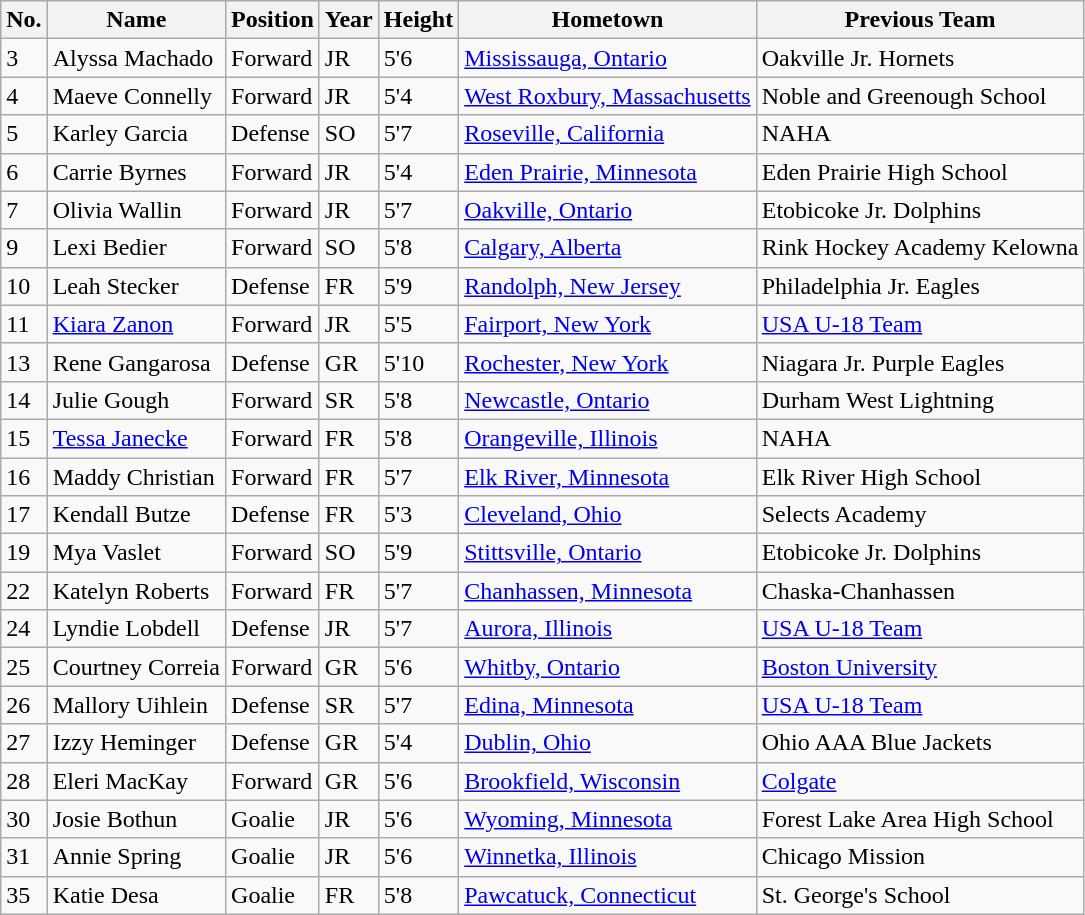<table class="wikitable sortable">
<tr>
<th>No.</th>
<th>Name</th>
<th>Position</th>
<th>Year</th>
<th>Height</th>
<th>Hometown</th>
<th>Previous Team</th>
</tr>
<tr>
<td>3</td>
<td>Alyssa Machado</td>
<td>Forward</td>
<td>JR</td>
<td>5'6</td>
<td><a href='#'>Mississauga, Ontario</a></td>
<td>Oakville Jr. Hornets</td>
</tr>
<tr>
<td>4</td>
<td>Maeve Connelly</td>
<td>Forward</td>
<td>JR</td>
<td>5'4</td>
<td><a href='#'>West Roxbury, Massachusetts</a></td>
<td>Noble and Greenough School</td>
</tr>
<tr>
<td>5</td>
<td>Karley Garcia</td>
<td>Defense</td>
<td>SO</td>
<td>5'7</td>
<td><a href='#'>Roseville, California</a></td>
<td>NAHA</td>
</tr>
<tr>
<td>6</td>
<td>Carrie Byrnes</td>
<td>Forward</td>
<td>JR</td>
<td>5'4</td>
<td><a href='#'>Eden Prairie, Minnesota</a></td>
<td>Eden Prairie High School</td>
</tr>
<tr>
<td>7</td>
<td>Olivia Wallin</td>
<td>Forward</td>
<td>JR</td>
<td>5'7</td>
<td><a href='#'>Oakville, Ontario</a></td>
<td>Etobicoke Jr. Dolphins</td>
</tr>
<tr>
<td>9</td>
<td>Lexi Bedier</td>
<td>Forward</td>
<td>SO</td>
<td>5'8</td>
<td><a href='#'>Calgary, Alberta</a></td>
<td>Rink Hockey Academy Kelowna</td>
</tr>
<tr>
<td>10</td>
<td>Leah Stecker</td>
<td>Defense</td>
<td>FR</td>
<td>5'9</td>
<td><a href='#'>Randolph, New Jersey</a></td>
<td>Philadelphia Jr. Eagles</td>
</tr>
<tr>
<td>11</td>
<td><a href='#'>Kiara Zanon</a></td>
<td>Forward</td>
<td>JR</td>
<td>5'5</td>
<td><a href='#'>Fairport, New York</a></td>
<td><a href='#'>USA U-18 Team</a></td>
</tr>
<tr>
<td>13</td>
<td>Rene Gangarosa</td>
<td>Defense</td>
<td>GR</td>
<td>5'10</td>
<td><a href='#'>Rochester, New York</a></td>
<td>Niagara Jr. Purple Eagles</td>
</tr>
<tr>
<td>14</td>
<td>Julie Gough</td>
<td>Forward</td>
<td>SR</td>
<td>5'8</td>
<td><a href='#'>Newcastle, Ontario</a></td>
<td>Durham West Lightning</td>
</tr>
<tr>
<td>15</td>
<td><a href='#'>Tessa Janecke</a></td>
<td>Forward</td>
<td>FR</td>
<td>5'8</td>
<td><a href='#'>Orangeville, Illinois</a></td>
<td>NAHA</td>
</tr>
<tr>
<td>16</td>
<td>Maddy Christian</td>
<td>Forward</td>
<td>FR</td>
<td>5'7</td>
<td><a href='#'>Elk River, Minnesota</a></td>
<td>Elk River High School</td>
</tr>
<tr>
<td>17</td>
<td>Kendall Butze</td>
<td>Defense</td>
<td>FR</td>
<td>5'3</td>
<td><a href='#'>Cleveland, Ohio</a></td>
<td>Selects Academy</td>
</tr>
<tr>
<td>19</td>
<td>Mya Vaslet</td>
<td>Forward</td>
<td>SO</td>
<td>5'9</td>
<td><a href='#'>Stittsville, Ontario</a></td>
<td>Etobicoke Jr. Dolphins</td>
</tr>
<tr>
<td>22</td>
<td>Katelyn Roberts</td>
<td>Forward</td>
<td>FR</td>
<td>5'7</td>
<td><a href='#'>Chanhassen, Minnesota</a></td>
<td>Chaska-Chanhassen</td>
</tr>
<tr>
<td>24</td>
<td>Lyndie Lobdell</td>
<td>Defense</td>
<td>JR</td>
<td>5'7</td>
<td><a href='#'>Aurora, Illinois</a></td>
<td><a href='#'>USA U-18 Team</a></td>
</tr>
<tr>
<td>25</td>
<td>Courtney Correia</td>
<td>Forward</td>
<td>GR</td>
<td>5'6</td>
<td><a href='#'>Whitby, Ontario</a></td>
<td><a href='#'>Boston University</a></td>
</tr>
<tr>
<td>26</td>
<td>Mallory Uihlein</td>
<td>Defense</td>
<td>SR</td>
<td>5'7</td>
<td><a href='#'>Edina, Minnesota</a></td>
<td><a href='#'>USA U-18 Team</a></td>
</tr>
<tr>
<td>27</td>
<td>Izzy Heminger</td>
<td>Defense</td>
<td>GR</td>
<td>5'4</td>
<td><a href='#'>Dublin, Ohio</a></td>
<td>Ohio AAA Blue Jackets</td>
</tr>
<tr>
<td>28</td>
<td>Eleri MacKay</td>
<td>Forward</td>
<td>GR</td>
<td>5'6</td>
<td><a href='#'>Brookfield, Wisconsin</a></td>
<td><a href='#'>Colgate</a></td>
</tr>
<tr>
<td>30</td>
<td>Josie Bothun</td>
<td>Goalie</td>
<td>JR</td>
<td>5'6</td>
<td><a href='#'>Wyoming, Minnesota</a></td>
<td>Forest Lake Area High School</td>
</tr>
<tr>
<td>31</td>
<td>Annie Spring</td>
<td>Goalie</td>
<td>JR</td>
<td>5'6</td>
<td><a href='#'>Winnetka, Illinois</a></td>
<td>Chicago Mission</td>
</tr>
<tr>
<td>35</td>
<td>Katie Desa</td>
<td>Goalie</td>
<td>FR</td>
<td>5'8</td>
<td><a href='#'>Pawcatuck, Connecticut</a></td>
<td>St. George's School</td>
</tr>
</table>
